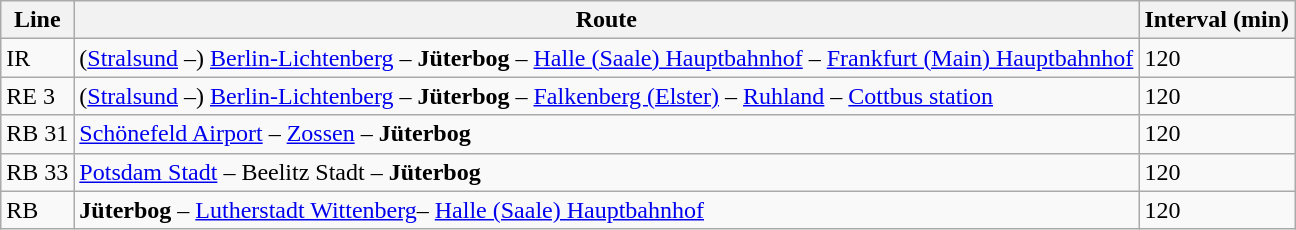<table class="wikitable">
<tr>
<th>Line</th>
<th>Route</th>
<th>Interval (min)</th>
</tr>
<tr>
<td>IR</td>
<td>(<a href='#'>Stralsund</a> –) <a href='#'>Berlin-Lichtenberg</a> – <strong>Jüterbog</strong> – <a href='#'>Halle (Saale) Hauptbahnhof</a> – <a href='#'>Frankfurt (Main) Hauptbahnhof</a></td>
<td>120</td>
</tr>
<tr>
<td>RE 3</td>
<td>(<a href='#'>Stralsund</a> –) <a href='#'>Berlin-Lichtenberg</a> – <strong>Jüterbog</strong> – <a href='#'>Falkenberg (Elster)</a> – <a href='#'>Ruhland</a> – <a href='#'>Cottbus station</a></td>
<td>120</td>
</tr>
<tr>
<td>RB 31</td>
<td><a href='#'>Schönefeld Airport</a> – <a href='#'>Zossen</a> – <strong>Jüterbog</strong></td>
<td>120</td>
</tr>
<tr>
<td>RB 33</td>
<td><a href='#'>Potsdam Stadt</a> – Beelitz Stadt – <strong>Jüterbog</strong></td>
<td>120</td>
</tr>
<tr>
<td>RB</td>
<td><strong>Jüterbog</strong> – <a href='#'>Lutherstadt Wittenberg</a>– <a href='#'>Halle (Saale) Hauptbahnhof</a></td>
<td>120</td>
</tr>
</table>
